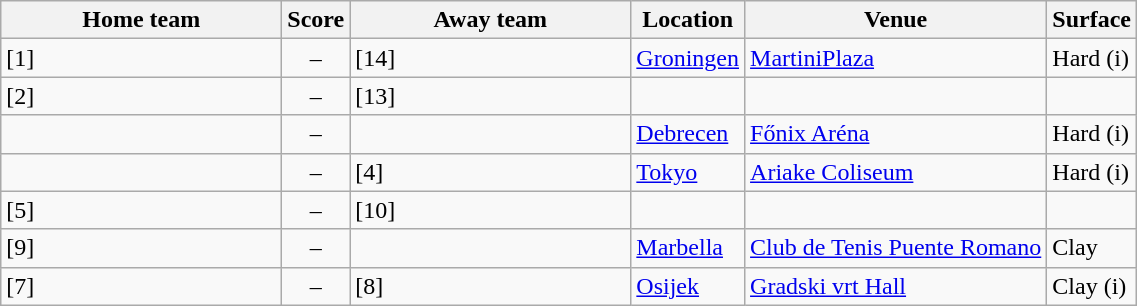<table class="wikitable nowrap">
<tr>
<th width=180>Home team</th>
<th>Score</th>
<th width=180>Away team</th>
<th>Location</th>
<th>Venue</th>
<th>Surface</th>
</tr>
<tr>
<td> [1]</td>
<td align=center>–</td>
<td> [14]</td>
<td><a href='#'>Groningen</a></td>
<td><a href='#'>MartiniPlaza</a></td>
<td>Hard (i)</td>
</tr>
<tr>
<td> [2]</td>
<td align=center>–</td>
<td> [13]</td>
<td></td>
<td></td>
<td></td>
</tr>
<tr>
<td></td>
<td align=center>–</td>
<td></td>
<td><a href='#'>Debrecen</a></td>
<td><a href='#'>Főnix Aréna</a></td>
<td>Hard (i)</td>
</tr>
<tr>
<td></td>
<td align=center>–</td>
<td> [4]</td>
<td><a href='#'>Tokyo</a></td>
<td><a href='#'>Ariake Coliseum</a></td>
<td>Hard (i)</td>
</tr>
<tr>
<td> [5]</td>
<td align=center>–</td>
<td> [10]</td>
<td></td>
<td></td>
<td></td>
</tr>
<tr>
<td> [9]</td>
<td align=center>–</td>
<td></td>
<td><a href='#'>Marbella</a></td>
<td><a href='#'>Club de Tenis Puente Romano</a></td>
<td>Clay</td>
</tr>
<tr>
<td> [7]</td>
<td align=center>–</td>
<td> [8]</td>
<td><a href='#'>Osijek</a></td>
<td><a href='#'>Gradski vrt Hall</a></td>
<td>Clay (i)</td>
</tr>
</table>
